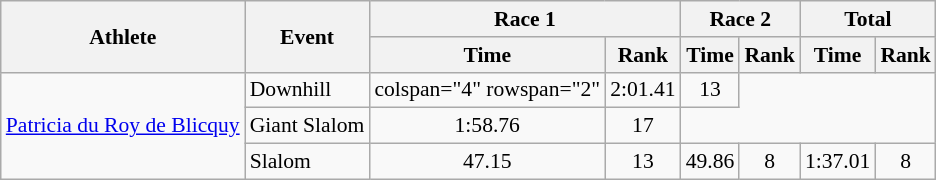<table class="wikitable" style="font-size:90%">
<tr>
<th rowspan="2">Athlete</th>
<th rowspan="2">Event</th>
<th colspan="2">Race 1</th>
<th colspan="2">Race 2</th>
<th colspan="2">Total</th>
</tr>
<tr>
<th>Time</th>
<th>Rank</th>
<th>Time</th>
<th>Rank</th>
<th>Time</th>
<th>Rank</th>
</tr>
<tr>
<td rowspan="3"><a href='#'>Patricia du Roy de Blicquy</a></td>
<td>Downhill</td>
<td>colspan="4" rowspan="2" </td>
<td align="center">2:01.41</td>
<td align="center">13</td>
</tr>
<tr>
<td>Giant Slalom</td>
<td align="center">1:58.76</td>
<td align="center">17</td>
</tr>
<tr>
<td>Slalom</td>
<td align="center">47.15</td>
<td align="center">13</td>
<td align="center">49.86</td>
<td align="center">8</td>
<td align="center">1:37.01</td>
<td align="center">8</td>
</tr>
</table>
